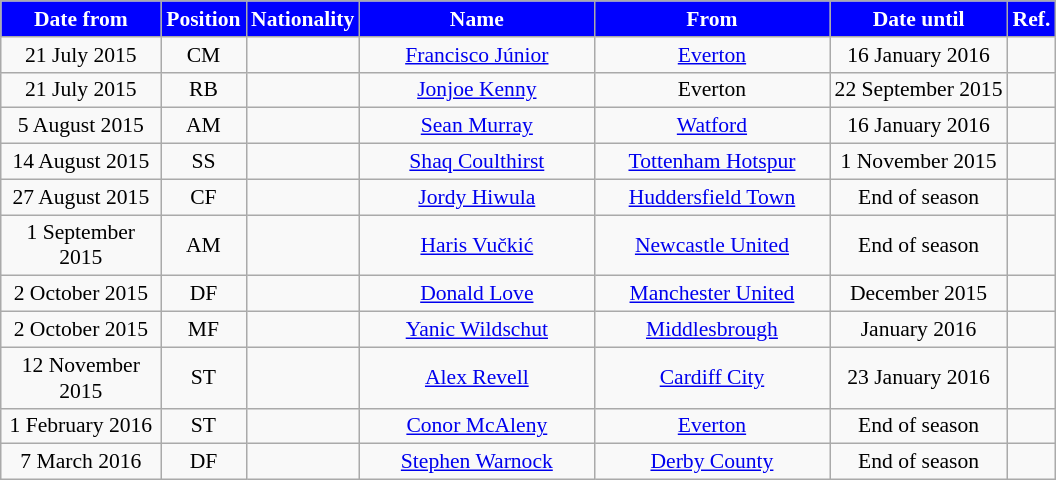<table class="wikitable"  style="text-align:center; font-size:90%; ">
<tr>
<th style="background:#0000FF; color:#FFFFFF; width:100px;">Date from</th>
<th style="background:#0000FF; color:#FFFFFF; width:50px;">Position</th>
<th style="background:#0000FF; color:#FFFFFF; width:50px;">Nationality</th>
<th style="background:#0000FF; color:#FFFFFF; width:150px;">Name</th>
<th style="background:#0000FF; color:#FFFFFF; width:150px;">From</th>
<th style="background:#0000FF; color:#FFFFFF; width:125x;">Date until</th>
<th style="background:#0000FF; color:#FFFFFF; width:25px;">Ref.</th>
</tr>
<tr>
<td>21 July 2015</td>
<td>CM</td>
<td></td>
<td><a href='#'>Francisco Júnior</a></td>
<td><a href='#'>Everton</a></td>
<td>16 January 2016</td>
<td></td>
</tr>
<tr>
<td>21 July 2015</td>
<td>RB</td>
<td></td>
<td><a href='#'>Jonjoe Kenny</a></td>
<td>Everton</td>
<td>22 September 2015</td>
<td></td>
</tr>
<tr>
<td>5 August 2015</td>
<td>AM</td>
<td></td>
<td><a href='#'>Sean Murray</a></td>
<td><a href='#'>Watford</a></td>
<td>16 January 2016</td>
<td></td>
</tr>
<tr>
<td>14 August 2015</td>
<td>SS</td>
<td></td>
<td><a href='#'>Shaq Coulthirst</a></td>
<td><a href='#'>Tottenham Hotspur</a></td>
<td>1 November 2015</td>
<td></td>
</tr>
<tr>
<td>27 August 2015</td>
<td>CF</td>
<td></td>
<td><a href='#'>Jordy Hiwula</a></td>
<td><a href='#'>Huddersfield Town</a></td>
<td>End of season</td>
<td></td>
</tr>
<tr>
<td>1 September 2015</td>
<td>AM</td>
<td></td>
<td><a href='#'>Haris Vučkić</a></td>
<td><a href='#'>Newcastle United</a></td>
<td>End of season</td>
<td></td>
</tr>
<tr>
<td>2 October 2015</td>
<td>DF</td>
<td></td>
<td><a href='#'>Donald Love</a></td>
<td><a href='#'>Manchester United</a></td>
<td>December 2015</td>
<td></td>
</tr>
<tr>
<td>2 October 2015</td>
<td>MF</td>
<td></td>
<td><a href='#'>Yanic Wildschut</a></td>
<td><a href='#'>Middlesbrough</a></td>
<td>January 2016</td>
<td></td>
</tr>
<tr>
<td>12 November 2015</td>
<td>ST</td>
<td></td>
<td><a href='#'>Alex Revell</a></td>
<td><a href='#'>Cardiff City</a></td>
<td>23 January 2016</td>
<td></td>
</tr>
<tr>
<td>1 February 2016</td>
<td>ST</td>
<td></td>
<td><a href='#'>Conor McAleny</a></td>
<td><a href='#'>Everton</a></td>
<td>End of season</td>
<td></td>
</tr>
<tr>
<td>7 March 2016</td>
<td>DF</td>
<td></td>
<td><a href='#'>Stephen Warnock</a></td>
<td><a href='#'>Derby County</a></td>
<td>End of season</td>
<td></td>
</tr>
</table>
